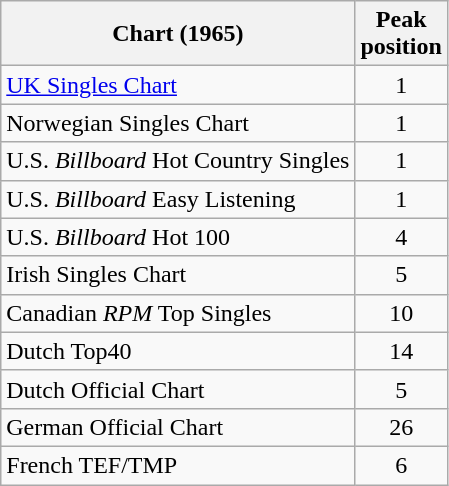<table class="wikitable sortable">
<tr>
<th align="left">Chart (1965)</th>
<th align="center">Peak<br>position</th>
</tr>
<tr>
<td align="left"><a href='#'>UK Singles Chart</a></td>
<td align="center">1</td>
</tr>
<tr>
<td align="left">Norwegian Singles Chart</td>
<td align="center">1</td>
</tr>
<tr>
<td align="left">U.S. <em>Billboard</em> Hot Country Singles</td>
<td align="center">1</td>
</tr>
<tr>
<td align="left">U.S. <em>Billboard</em> Easy Listening</td>
<td align="center">1</td>
</tr>
<tr>
<td align="left">U.S. <em>Billboard</em> Hot 100</td>
<td align="center">4</td>
</tr>
<tr>
<td align="left">Irish Singles Chart</td>
<td align="center">5</td>
</tr>
<tr>
<td align="left">Canadian <em>RPM</em> Top Singles</td>
<td align="center">10</td>
</tr>
<tr>
<td align="left">Dutch Top40</td>
<td align="center">14</td>
</tr>
<tr>
<td align="left">Dutch Official Chart</td>
<td align="center">5</td>
</tr>
<tr>
<td align="left">German Official Chart</td>
<td align="center">26</td>
</tr>
<tr>
<td align="left">French TEF/TMP</td>
<td align="center">6</td>
</tr>
</table>
